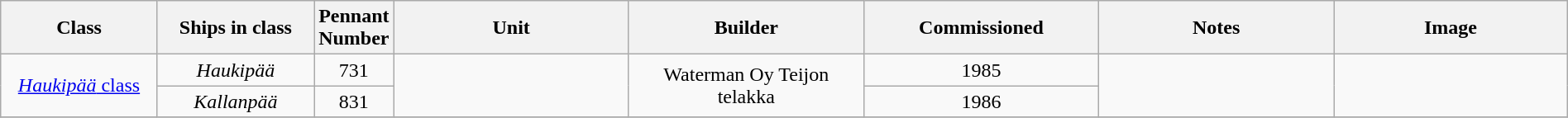<table class="wikitable" border="1" style="width:100%; text-align:center;">
<tr>
<th width="10%">Class</th>
<th width="10%">Ships in class</th>
<th width="5%">Pennant Number</th>
<th width="15%">Unit</th>
<th width="15%">Builder</th>
<th width="15%">Commissioned</th>
<th width="15%">Notes</th>
<th width="80px">Image</th>
</tr>
<tr>
<td rowspan="2"><a href='#'><em>Haukipää</em> class</a></td>
<td><em>Haukipää</em></td>
<td>731</td>
<td rowspan="2"></td>
<td rowspan="2">Waterman Oy Teijon telakka</td>
<td>1985</td>
<td rowspan="2"></td>
<td rowspan="2"></td>
</tr>
<tr>
<td><em>Kallanpää</em></td>
<td>831</td>
<td>1986</td>
</tr>
<tr>
</tr>
</table>
